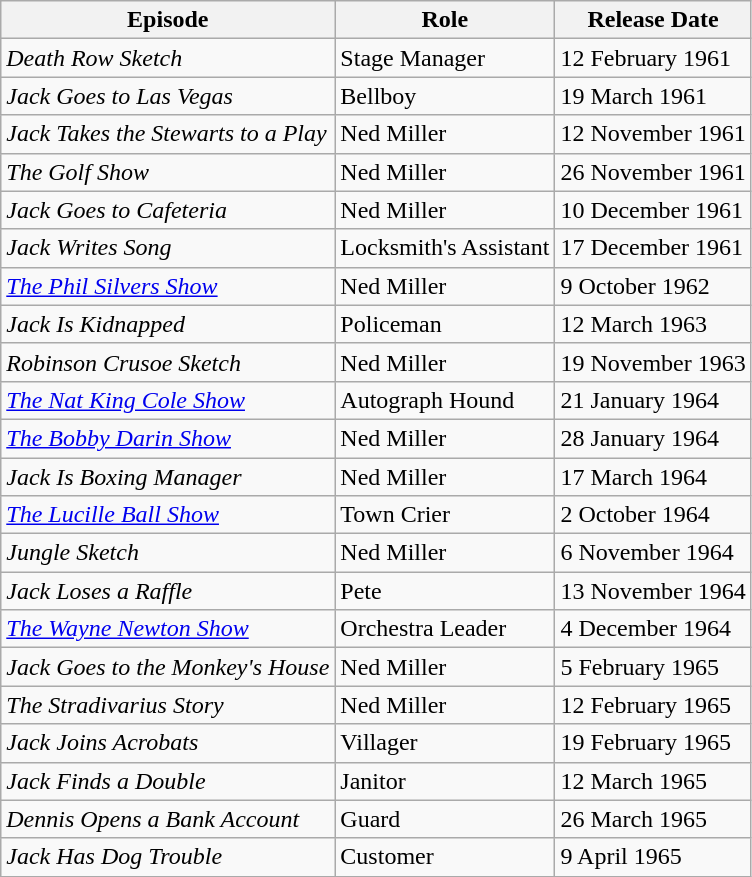<table class="wikitable" style="text-align: left;">
<tr>
<th>Episode</th>
<th>Role</th>
<th>Release Date</th>
</tr>
<tr>
<td><em>Death Row Sketch</em></td>
<td>Stage Manager</td>
<td>12 February 1961</td>
</tr>
<tr>
<td><em>Jack Goes to Las Vegas</em></td>
<td>Bellboy</td>
<td>19 March 1961</td>
</tr>
<tr>
<td><em>Jack Takes the Stewarts to a Play</em></td>
<td>Ned Miller</td>
<td>12 November 1961</td>
</tr>
<tr>
<td><em>The Golf Show</em></td>
<td>Ned Miller</td>
<td>26 November 1961</td>
</tr>
<tr>
<td><em>Jack Goes to Cafeteria</em></td>
<td>Ned Miller</td>
<td>10 December 1961</td>
</tr>
<tr>
<td><em>Jack Writes Song</em></td>
<td>Locksmith's Assistant</td>
<td>17 December 1961</td>
</tr>
<tr>
<td><em><a href='#'>The Phil Silvers Show</a></em></td>
<td>Ned Miller</td>
<td>9 October 1962</td>
</tr>
<tr>
<td><em>Jack Is Kidnapped</em></td>
<td>Policeman</td>
<td>12 March 1963</td>
</tr>
<tr>
<td><em>Robinson Crusoe Sketch</em></td>
<td>Ned Miller</td>
<td>19 November 1963</td>
</tr>
<tr>
<td><em><a href='#'>The Nat King Cole Show</a></em></td>
<td>Autograph Hound</td>
<td>21 January 1964</td>
</tr>
<tr>
<td><em><a href='#'>The Bobby Darin Show</a></em></td>
<td>Ned Miller</td>
<td>28 January 1964</td>
</tr>
<tr>
<td><em>Jack Is Boxing Manager</em></td>
<td>Ned Miller</td>
<td>17 March 1964</td>
</tr>
<tr>
<td><em><a href='#'>The Lucille Ball Show</a></em></td>
<td>Town Crier</td>
<td>2 October 1964</td>
</tr>
<tr>
<td><em>Jungle Sketch</em></td>
<td>Ned Miller</td>
<td>6 November 1964</td>
</tr>
<tr>
<td><em>Jack Loses a Raffle</em></td>
<td>Pete</td>
<td>13 November 1964</td>
</tr>
<tr>
<td><em><a href='#'>The Wayne Newton Show</a></em></td>
<td>Orchestra Leader</td>
<td>4 December 1964</td>
</tr>
<tr>
<td><em>Jack Goes to the Monkey's House</em></td>
<td>Ned Miller</td>
<td>5 February 1965</td>
</tr>
<tr>
<td><em>The Stradivarius Story</em></td>
<td>Ned Miller</td>
<td>12 February 1965</td>
</tr>
<tr>
<td><em>Jack Joins Acrobats</em></td>
<td>Villager</td>
<td>19 February 1965</td>
</tr>
<tr>
<td><em>Jack Finds a Double</em></td>
<td>Janitor</td>
<td>12 March 1965</td>
</tr>
<tr>
<td><em>Dennis Opens a Bank Account</em></td>
<td>Guard</td>
<td>26 March 1965</td>
</tr>
<tr>
<td><em>Jack Has Dog Trouble</em></td>
<td>Customer</td>
<td>9 April 1965</td>
</tr>
</table>
